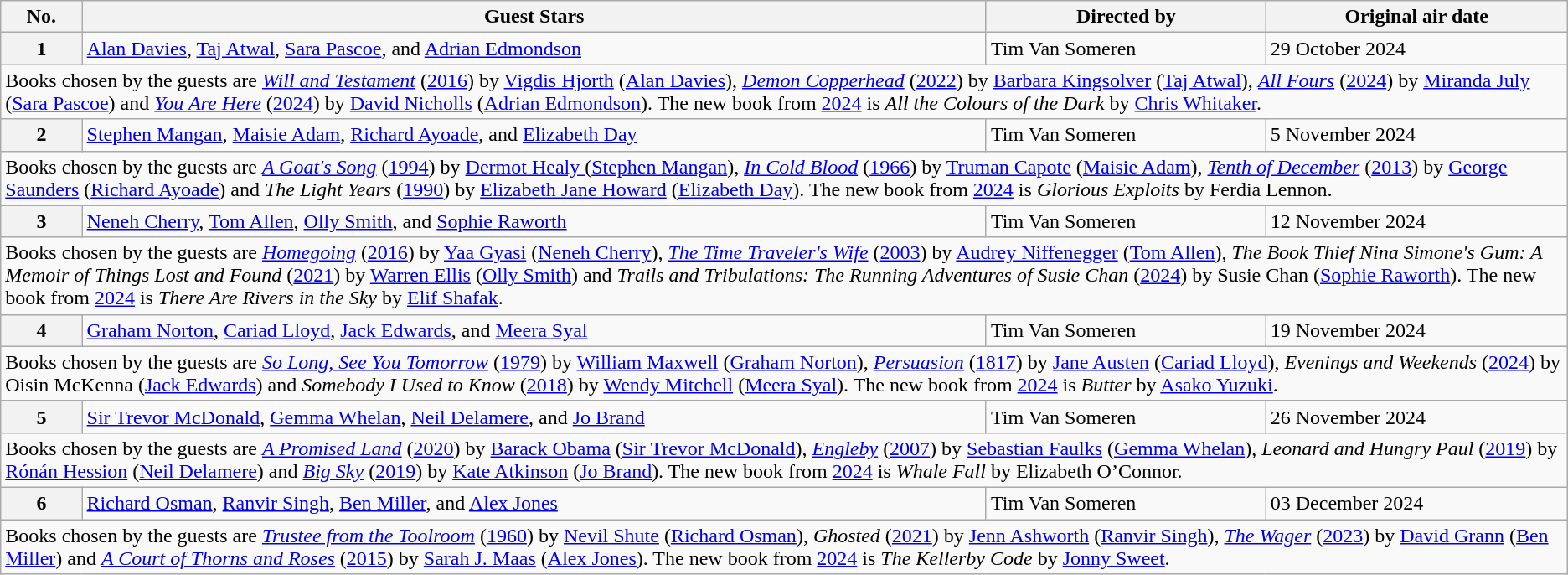<table class="wikitable">
<tr>
<th>No.</th>
<th>Guest Stars</th>
<th>Directed by</th>
<th>Original air date</th>
</tr>
<tr>
<th rowspan="1">1</th>
<td><a href='#'>Alan Davies</a>, <a href='#'>Taj Atwal</a>, <a href='#'>Sara Pascoe</a>, and <a href='#'>Adrian Edmondson</a></td>
<td>Tim Van Someren</td>
<td>29 October 2024</td>
</tr>
<tr>
<td colspan="4">Books chosen by the guests are <em><a href='#'>Will and Testament</a></em> (<a href='#'>2016</a>) by <a href='#'>Vigdis Hjorth</a> (<a href='#'>Alan Davies</a>), <em><a href='#'>Demon Copperhead</a></em> (<a href='#'>2022</a>) by <a href='#'>Barbara Kingsolver</a> (<a href='#'>Taj Atwal</a>), <em><a href='#'>All Fours</a></em> (<a href='#'>2024</a>) by <a href='#'>Miranda July</a> (<a href='#'>Sara Pascoe</a>) and <em><a href='#'>You Are Here</a></em> (<a href='#'>2024</a>) by <a href='#'>David Nicholls</a> (<a href='#'>Adrian Edmondson</a>). The new book from <a href='#'>2024</a> is <em>All the Colours of the Dark</em> by <a href='#'>Chris Whitaker</a>.</td>
</tr>
<tr>
<th rowspan="1">2</th>
<td><a href='#'>Stephen Mangan</a>, <a href='#'>Maisie Adam</a>, <a href='#'>Richard Ayoade</a>, and <a href='#'>Elizabeth Day</a></td>
<td>Tim Van Someren</td>
<td>5 November 2024</td>
</tr>
<tr>
<td colspan="4">Books chosen by the guests are <em><a href='#'>A Goat's Song</a></em> (<a href='#'>1994</a>) by <a href='#'>Dermot Healy </a> (<a href='#'>Stephen Mangan</a>), <em><a href='#'>In Cold Blood</a></em> (<a href='#'>1966</a>) by <a href='#'>Truman Capote</a> (<a href='#'>Maisie Adam</a>), <em><a href='#'>Tenth of December</a></em> (<a href='#'>2013</a>) by <a href='#'>George Saunders</a> (<a href='#'>Richard Ayoade</a>) and <em>The Light Years</em> (<a href='#'>1990</a>) by <a href='#'>Elizabeth Jane Howard</a> (<a href='#'>Elizabeth Day</a>). The new book from <a href='#'>2024</a> is <em>Glorious Exploits</em> by Ferdia Lennon.</td>
</tr>
<tr>
<th rowspan="1">3</th>
<td><a href='#'>Neneh Cherry</a>, <a href='#'>Tom Allen</a>, <a href='#'>Olly Smith</a>, and <a href='#'>Sophie Raworth</a></td>
<td>Tim Van Someren</td>
<td>12 November 2024</td>
</tr>
<tr>
<td colspan="4">Books chosen by the guests are <em><a href='#'>Homegoing</a></em> (<a href='#'>2016</a>) by <a href='#'>Yaa Gyasi</a> (<a href='#'>Neneh Cherry</a>), <em><a href='#'>The Time Traveler's Wife</a></em> (<a href='#'>2003</a>) by <a href='#'>Audrey Niffenegger</a> (<a href='#'>Tom Allen</a>), <em>The Book Thief Nina Simone's Gum: A Memoir of Things Lost and Found</em> (<a href='#'>2021</a>) by <a href='#'>Warren Ellis</a> (<a href='#'>Olly Smith</a>) and <em>Trails and Tribulations: The Running Adventures of Susie Chan</em> (<a href='#'>2024</a>) by Susie Chan (<a href='#'>Sophie Raworth</a>). The new book from <a href='#'>2024</a> is <em>There Are Rivers in the Sky</em> by <a href='#'>Elif Shafak</a>.</td>
</tr>
<tr>
<th rowspan="1">4</th>
<td><a href='#'>Graham Norton</a>, <a href='#'>Cariad Lloyd</a>, <a href='#'>Jack Edwards</a>, and <a href='#'>Meera Syal</a></td>
<td>Tim Van Someren</td>
<td>19 November 2024</td>
</tr>
<tr>
<td colspan="4">Books chosen by the guests are <em><a href='#'>So Long, See You Tomorrow</a></em> (<a href='#'>1979</a>) by <a href='#'>William Maxwell</a> (<a href='#'>Graham Norton</a>), <em><a href='#'>Persuasion</a></em> (<a href='#'>1817</a>) by <a href='#'>Jane Austen</a> (<a href='#'>Cariad Lloyd</a>), <em>Evenings and Weekends</em> (<a href='#'>2024</a>) by Oisin McKenna (<a href='#'>Jack Edwards</a>) and <em>Somebody I Used to Know</em> (<a href='#'>2018</a>) by <a href='#'>Wendy Mitchell</a> (<a href='#'>Meera Syal</a>). The new book from <a href='#'>2024</a> is <em>Butter</em> by <a href='#'>Asako Yuzuki</a>.</td>
</tr>
<tr>
<th rowspan="1">5</th>
<td><a href='#'>Sir Trevor McDonald</a>, <a href='#'>Gemma Whelan</a>, <a href='#'>Neil Delamere</a>, and <a href='#'>Jo Brand</a></td>
<td>Tim Van Someren</td>
<td>26 November 2024</td>
</tr>
<tr>
<td colspan="4">Books chosen by the guests are <em><a href='#'>A Promised Land</a></em> (<a href='#'>2020</a>) by <a href='#'>Barack Obama</a> (<a href='#'>Sir Trevor McDonald</a>), <em><a href='#'>Engleby</a></em> (<a href='#'>2007</a>) by <a href='#'>Sebastian Faulks</a> (<a href='#'>Gemma Whelan</a>), <em>Leonard and Hungry Paul</em> (<a href='#'>2019</a>) by <a href='#'>Rónán Hession</a> (<a href='#'>Neil Delamere</a>) and <em><a href='#'>Big Sky</a></em> (<a href='#'>2019</a>) by <a href='#'>Kate Atkinson</a> (<a href='#'>Jo Brand</a>). The new book from <a href='#'>2024</a> is <em>Whale Fall</em> by Elizabeth O’Connor.</td>
</tr>
<tr>
<th rowspan="1">6</th>
<td><a href='#'>Richard Osman</a>, <a href='#'>Ranvir Singh</a>, <a href='#'>Ben Miller</a>, and <a href='#'>Alex Jones</a></td>
<td>Tim Van Someren</td>
<td>03 December 2024</td>
</tr>
<tr>
<td colspan="4">Books chosen by the guests are <em><a href='#'>Trustee from the Toolroom</a></em> (<a href='#'>1960</a>) by <a href='#'>Nevil Shute</a> (<a href='#'>Richard Osman</a>), <em>Ghosted</em> (<a href='#'>2021</a>) by <a href='#'>Jenn Ashworth</a> (<a href='#'>Ranvir Singh</a>), <em><a href='#'>The Wager</a></em> (<a href='#'>2023</a>) by <a href='#'>David Grann</a> (<a href='#'>Ben Miller</a>) and <em><a href='#'>A Court of Thorns and Roses</a></em> (<a href='#'>2015</a>) by <a href='#'>Sarah J. Maas</a> (<a href='#'>Alex Jones</a>). The new book from <a href='#'>2024</a> is <em>The Kellerby Code</em> by <a href='#'>Jonny Sweet</a>.</td>
</tr>
</table>
